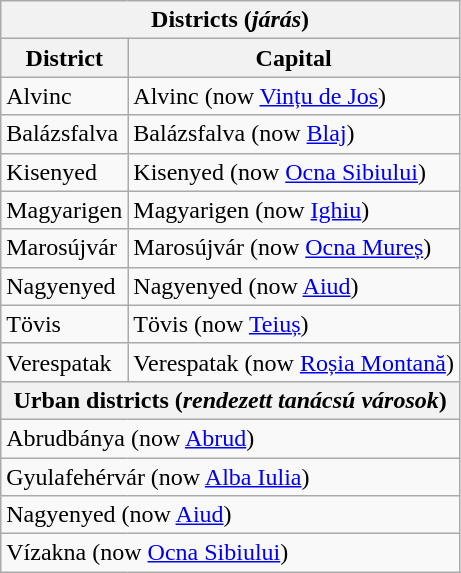<table class="wikitable">
<tr>
<th colspan=2>Districts (<em>járás</em>)</th>
</tr>
<tr>
<th>District</th>
<th>Capital</th>
</tr>
<tr>
<td> Alvinc</td>
<td>Alvinc (now <a href='#'>Vințu de Jos</a>)</td>
</tr>
<tr>
<td> Balázsfalva</td>
<td>Balázsfalva (now <a href='#'>Blaj</a>)</td>
</tr>
<tr>
<td> Kisenyed</td>
<td>Kisenyed (now <a href='#'>Ocna Sibiului</a>)</td>
</tr>
<tr>
<td> Magyarigen</td>
<td>Magyarigen (now <a href='#'>Ighiu</a>)</td>
</tr>
<tr>
<td> Marosújvár</td>
<td>Marosújvár (now <a href='#'>Ocna Mureș</a>)</td>
</tr>
<tr>
<td> Nagyenyed</td>
<td>Nagyenyed (now <a href='#'>Aiud</a>)</td>
</tr>
<tr>
<td>Tövis <em></em></td>
<td>Tövis (now <a href='#'>Teiuș</a>)</td>
</tr>
<tr>
<td> Verespatak</td>
<td>Verespatak (now <a href='#'>Roșia Montană</a>)</td>
</tr>
<tr>
<th colspan=2>Urban districts (<em>rendezett tanácsú városok</em>)</th>
</tr>
<tr>
<td colspan=2>Abrudbánya (now <a href='#'>Abrud</a>)</td>
</tr>
<tr>
<td colspan=2>Gyulafehérvár (now <a href='#'>Alba Iulia</a>)</td>
</tr>
<tr>
<td colspan=2>Nagyenyed (now <a href='#'>Aiud</a>)</td>
</tr>
<tr>
<td colspan=2>Vízakna (now <a href='#'>Ocna Sibiului</a>)</td>
</tr>
</table>
